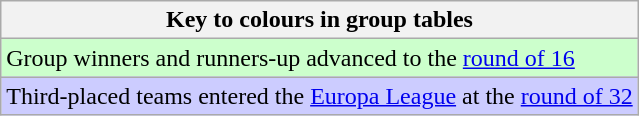<table class="wikitable">
<tr>
<th>Key to colours in group tables</th>
</tr>
<tr bgcolor=#ccffcc>
<td>Group winners and runners-up advanced to the <a href='#'>round of 16</a></td>
</tr>
<tr bgcolor=#ccccff>
<td>Third-placed teams entered the <a href='#'>Europa League</a> at the <a href='#'>round of 32</a></td>
</tr>
</table>
